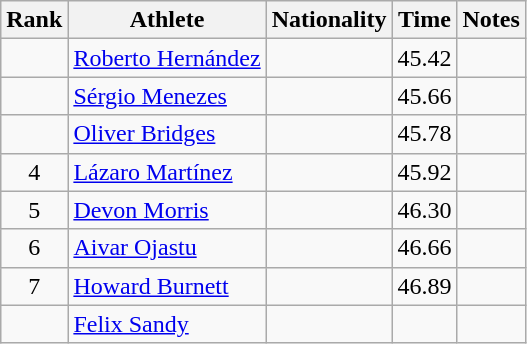<table class="wikitable sortable" style="text-align:center">
<tr>
<th>Rank</th>
<th>Athlete</th>
<th>Nationality</th>
<th>Time</th>
<th>Notes</th>
</tr>
<tr>
<td></td>
<td align=left><a href='#'>Roberto Hernández</a></td>
<td align=left></td>
<td>45.42</td>
<td></td>
</tr>
<tr>
<td></td>
<td align=left><a href='#'>Sérgio Menezes</a></td>
<td align=left></td>
<td>45.66</td>
<td></td>
</tr>
<tr>
<td></td>
<td align=left><a href='#'>Oliver Bridges</a></td>
<td align=left></td>
<td>45.78</td>
<td></td>
</tr>
<tr>
<td>4</td>
<td align=left><a href='#'>Lázaro Martínez</a></td>
<td align=left></td>
<td>45.92</td>
<td></td>
</tr>
<tr>
<td>5</td>
<td align=left><a href='#'>Devon Morris</a></td>
<td align=left></td>
<td>46.30</td>
<td></td>
</tr>
<tr>
<td>6</td>
<td align=left><a href='#'>Aivar Ojastu</a></td>
<td align=left></td>
<td>46.66</td>
<td></td>
</tr>
<tr>
<td>7</td>
<td align=left><a href='#'>Howard Burnett</a></td>
<td align=left></td>
<td>46.89</td>
<td></td>
</tr>
<tr>
<td></td>
<td align=left><a href='#'>Felix Sandy</a></td>
<td align=left></td>
<td></td>
<td></td>
</tr>
</table>
